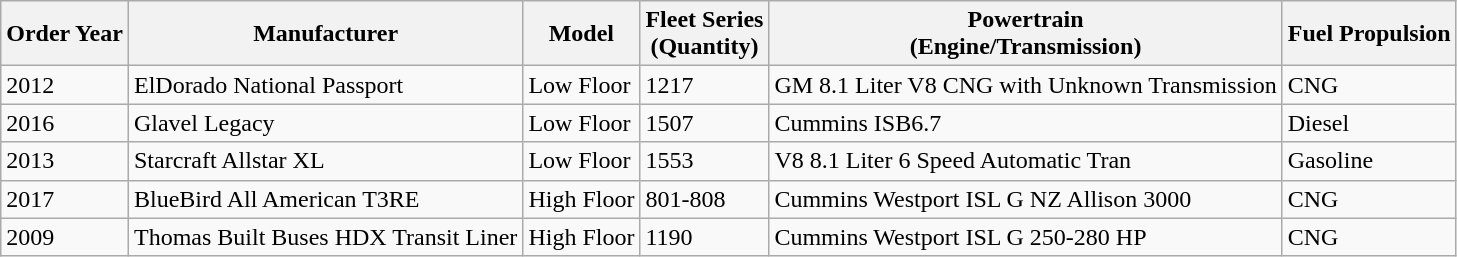<table class="wikitable">
<tr>
<th>Order Year</th>
<th>Manufacturer</th>
<th>Model</th>
<th>Fleet Series<br>(Quantity)</th>
<th>Powertrain<br>(Engine/Transmission)</th>
<th>Fuel Propulsion</th>
</tr>
<tr>
<td>2012</td>
<td>ElDorado National Passport</td>
<td>Low Floor</td>
<td>1217</td>
<td>GM 8.1 Liter V8 CNG with Unknown Transmission</td>
<td>CNG</td>
</tr>
<tr>
<td>2016</td>
<td>Glavel Legacy</td>
<td>Low Floor</td>
<td>1507</td>
<td>Cummins ISB6.7</td>
<td>Diesel</td>
</tr>
<tr>
<td>2013</td>
<td>Starcraft Allstar XL</td>
<td>Low Floor</td>
<td>1553</td>
<td>V8 8.1 Liter 6 Speed Automatic Tran</td>
<td>Gasoline</td>
</tr>
<tr>
<td>2017</td>
<td>BlueBird All American T3RE</td>
<td>High Floor</td>
<td>801-808</td>
<td>Cummins Westport ISL G NZ Allison 3000</td>
<td>CNG</td>
</tr>
<tr>
<td>2009</td>
<td>Thomas Built Buses HDX Transit Liner</td>
<td>High Floor</td>
<td>1190</td>
<td>Cummins Westport ISL G 250-280 HP</td>
<td>CNG</td>
</tr>
</table>
